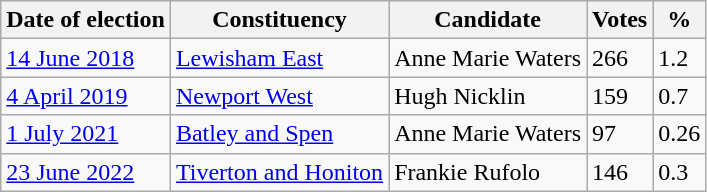<table class="wikitable">
<tr>
<th>Date of election</th>
<th>Constituency</th>
<th>Candidate</th>
<th>Votes</th>
<th>%</th>
</tr>
<tr>
<td><a href='#'>14 June 2018</a></td>
<td><a href='#'>Lewisham East</a></td>
<td>Anne Marie Waters</td>
<td>266</td>
<td>1.2</td>
</tr>
<tr>
<td><a href='#'>4 April 2019</a></td>
<td><a href='#'>Newport West</a></td>
<td>Hugh Nicklin</td>
<td>159</td>
<td>0.7</td>
</tr>
<tr>
<td><a href='#'>1 July 2021</a></td>
<td><a href='#'>Batley and Spen</a></td>
<td>Anne Marie Waters</td>
<td>97</td>
<td>0.26</td>
</tr>
<tr>
<td><a href='#'>23 June 2022</a></td>
<td><a href='#'>Tiverton and Honiton</a></td>
<td>Frankie Rufolo</td>
<td>146</td>
<td>0.3</td>
</tr>
</table>
